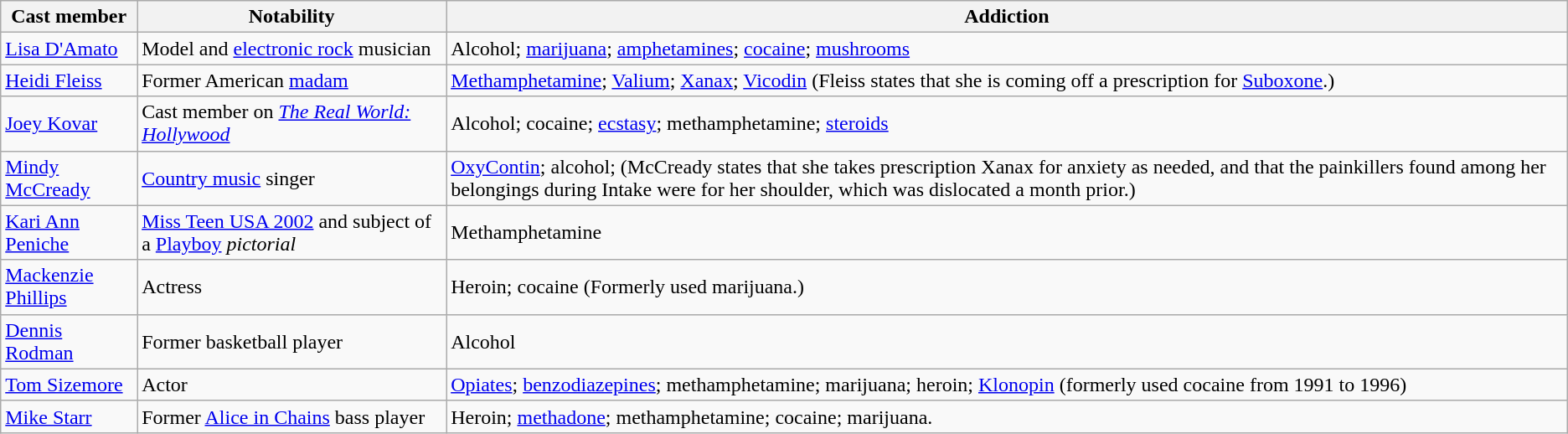<table class="wikitable">
<tr>
<th>Cast member</th>
<th>Notability</th>
<th>Addiction</th>
</tr>
<tr>
<td><a href='#'>Lisa D'Amato</a></td>
<td>Model and <a href='#'>electronic rock</a> musician</td>
<td>Alcohol; <a href='#'>marijuana</a>; <a href='#'>amphetamines</a>; <a href='#'>cocaine</a>; <a href='#'>mushrooms</a></td>
</tr>
<tr>
<td><a href='#'>Heidi Fleiss</a></td>
<td>Former American <a href='#'>madam</a></td>
<td><a href='#'>Methamphetamine</a>; <a href='#'>Valium</a>; <a href='#'>Xanax</a>; <a href='#'>Vicodin</a> (Fleiss states that she is coming off a prescription for <a href='#'>Suboxone</a>.)</td>
</tr>
<tr>
<td><a href='#'>Joey Kovar</a></td>
<td>Cast member on <em><a href='#'>The Real World: Hollywood</a></td>
<td>Alcohol; cocaine; <a href='#'>ecstasy</a>; methamphetamine; <a href='#'>steroids</a></td>
</tr>
<tr>
<td><a href='#'>Mindy McCready</a></td>
<td><a href='#'>Country music</a> singer</td>
<td><a href='#'>OxyContin</a>; alcohol; (McCready states that she takes prescription Xanax for anxiety as needed, and that the painkillers found among her belongings during Intake were for her shoulder, which was dislocated a month prior.)</td>
</tr>
<tr>
<td><a href='#'>Kari Ann Peniche</a></td>
<td><a href='#'>Miss Teen USA 2002</a> and subject of a </em><a href='#'>Playboy</a><em> pictorial</td>
<td>Methamphetamine</td>
</tr>
<tr>
<td><a href='#'>Mackenzie Phillips</a></td>
<td>Actress</td>
<td>Heroin; cocaine (Formerly used marijuana.)</td>
</tr>
<tr>
<td><a href='#'>Dennis Rodman</a></td>
<td>Former basketball player</td>
<td>Alcohol</td>
</tr>
<tr>
<td><a href='#'>Tom Sizemore</a></td>
<td>Actor</td>
<td><a href='#'>Opiates</a>; <a href='#'>benzodiazepines</a>; methamphetamine; marijuana; heroin; <a href='#'>Klonopin</a> (formerly used cocaine from 1991 to 1996)</td>
</tr>
<tr>
<td><a href='#'>Mike Starr</a></td>
<td>Former <a href='#'>Alice in Chains</a> bass player</td>
<td>Heroin; <a href='#'>methadone</a>; methamphetamine; cocaine; marijuana.</td>
</tr>
</table>
